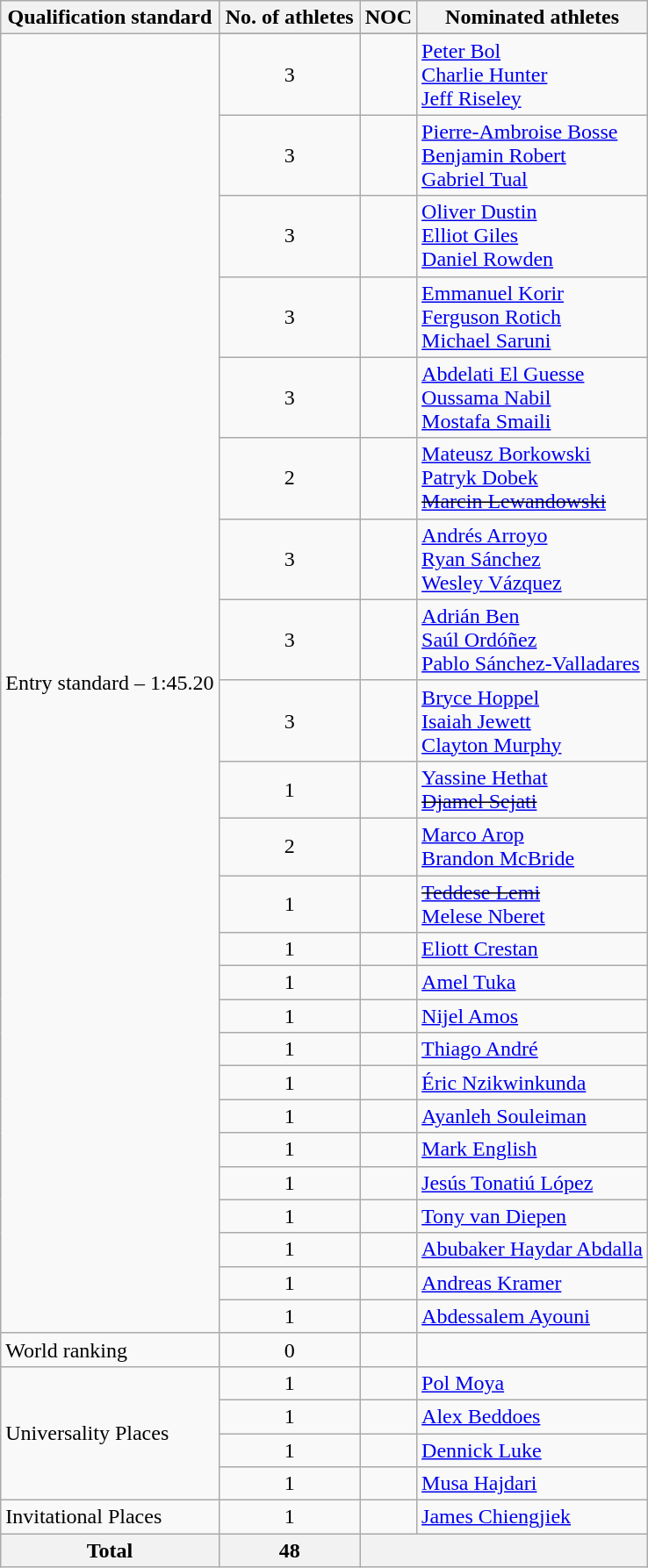<table class="wikitable" style="text-align:left;">
<tr>
<th>Qualification standard</th>
<th width=100>No. of athletes</th>
<th>NOC</th>
<th>Nominated athletes</th>
</tr>
<tr>
<td rowspan=25>Entry standard – 1:45.20</td>
</tr>
<tr>
<td align=center>3</td>
<td></td>
<td><a href='#'>Peter Bol</a><br><a href='#'>Charlie Hunter</a><br><a href='#'>Jeff Riseley</a></td>
</tr>
<tr>
<td align=center>3</td>
<td></td>
<td><a href='#'>Pierre-Ambroise Bosse</a><br><a href='#'>Benjamin Robert</a><br><a href='#'>Gabriel Tual</a></td>
</tr>
<tr>
<td align=center>3</td>
<td></td>
<td><a href='#'>Oliver Dustin</a><br><a href='#'>Elliot Giles</a><br><a href='#'>Daniel Rowden</a></td>
</tr>
<tr>
<td align=center>3</td>
<td></td>
<td><a href='#'>Emmanuel Korir</a><br><a href='#'>Ferguson Rotich</a><br><a href='#'>Michael Saruni</a></td>
</tr>
<tr>
<td align=center>3</td>
<td></td>
<td><a href='#'>Abdelati El Guesse</a><br><a href='#'>Oussama Nabil</a><br><a href='#'>Mostafa Smaili</a></td>
</tr>
<tr>
<td align=center>2</td>
<td></td>
<td><a href='#'>Mateusz Borkowski</a><br><a href='#'>Patryk Dobek</a><br><s><a href='#'>Marcin Lewandowski</a></s></td>
</tr>
<tr>
<td align=center>3</td>
<td></td>
<td><a href='#'>Andrés Arroyo</a><br><a href='#'>Ryan Sánchez</a><br><a href='#'>Wesley Vázquez</a></td>
</tr>
<tr>
<td align=center>3</td>
<td></td>
<td><a href='#'>Adrián Ben</a><br><a href='#'>Saúl Ordóñez</a><br><a href='#'>Pablo Sánchez-Valladares</a></td>
</tr>
<tr>
<td align=center>3</td>
<td></td>
<td><a href='#'>Bryce Hoppel</a><br><a href='#'>Isaiah Jewett</a><br><a href='#'>Clayton Murphy</a></td>
</tr>
<tr>
<td align=center>1</td>
<td></td>
<td><a href='#'>Yassine Hethat</a><br><s><a href='#'>Djamel Sejati</a></s></td>
</tr>
<tr>
<td align=center>2</td>
<td></td>
<td><a href='#'>Marco Arop</a><br><a href='#'>Brandon McBride</a></td>
</tr>
<tr>
<td align=center>1</td>
<td></td>
<td><s><a href='#'>Teddese Lemi</a></s><br><a href='#'>Melese Nberet</a></td>
</tr>
<tr>
<td align=center>1</td>
<td></td>
<td><a href='#'>Eliott Crestan</a></td>
</tr>
<tr>
<td align=center>1</td>
<td></td>
<td><a href='#'>Amel Tuka</a></td>
</tr>
<tr>
<td align=center>1</td>
<td></td>
<td><a href='#'>Nijel Amos</a></td>
</tr>
<tr>
<td align=center>1</td>
<td></td>
<td><a href='#'>Thiago André</a></td>
</tr>
<tr>
<td align=center>1</td>
<td></td>
<td><a href='#'>Éric Nzikwinkunda</a></td>
</tr>
<tr>
<td align=center>1</td>
<td></td>
<td><a href='#'>Ayanleh Souleiman</a></td>
</tr>
<tr>
<td align=center>1</td>
<td></td>
<td><a href='#'>Mark English</a></td>
</tr>
<tr>
<td align=center>1</td>
<td></td>
<td><a href='#'>Jesús Tonatiú López</a></td>
</tr>
<tr>
<td align=center>1</td>
<td></td>
<td><a href='#'>Tony van Diepen</a></td>
</tr>
<tr>
<td align=center>1</td>
<td></td>
<td><a href='#'>Abubaker Haydar Abdalla</a></td>
</tr>
<tr>
<td align=center>1</td>
<td></td>
<td><a href='#'>Andreas Kramer</a></td>
</tr>
<tr>
<td align=center>1</td>
<td></td>
<td><a href='#'>Abdessalem Ayouni</a></td>
</tr>
<tr>
<td>World ranking</td>
<td align=center>0</td>
<td></td>
<td></td>
</tr>
<tr>
<td rowspan=4>Universality Places</td>
<td align=center>1</td>
<td></td>
<td><a href='#'>Pol Moya</a></td>
</tr>
<tr>
<td align=center>1</td>
<td></td>
<td><a href='#'>Alex Beddoes</a></td>
</tr>
<tr>
<td align=center>1</td>
<td></td>
<td><a href='#'>Dennick Luke</a></td>
</tr>
<tr>
<td align=center>1</td>
<td></td>
<td><a href='#'>Musa Hajdari</a></td>
</tr>
<tr>
<td>Invitational Places</td>
<td align=center>1</td>
<td></td>
<td><a href='#'>James Chiengjiek</a></td>
</tr>
<tr>
<th>Total</th>
<th>48</th>
<th colspan=2></th>
</tr>
</table>
